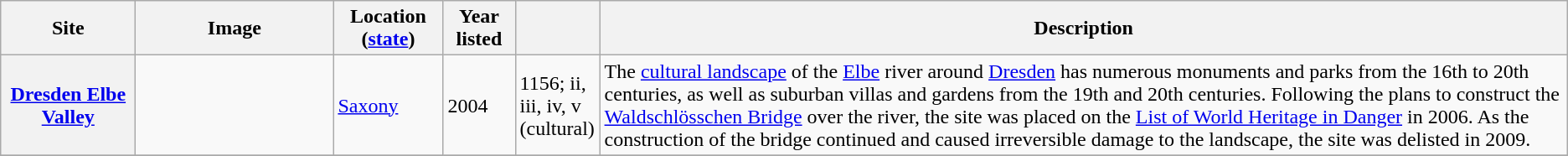<table class="wikitable plainrowheaders">
<tr>
<th style="width:100px;" scope="col">Site</th>
<th class="unsortable"  style="width:150px;" scope="col">Image</th>
<th style="width:80px;" scope="col">Location (<a href='#'>state</a>)</th>
<th style="width:50px;" scope="col">Year listed</th>
<th style="width:60px;" scope="col" data-sort-type="number"></th>
<th scope="col" class="unsortable">Description</th>
</tr>
<tr>
<th scope="row"><a href='#'>Dresden Elbe Valley</a></th>
<td></td>
<td><a href='#'>Saxony</a></td>
<td>2004</td>
<td>1156; ii, iii, iv, v (cultural)</td>
<td>The <a href='#'>cultural landscape</a> of the <a href='#'>Elbe</a> river around <a href='#'>Dresden</a> has numerous monuments and parks from the 16th to 20th centuries, as well as suburban villas and gardens from the 19th and 20th centuries. Following the plans to construct the <a href='#'>Waldschlösschen Bridge</a> over the river, the site was placed on the <a href='#'>List of World Heritage in Danger</a> in 2006. As the construction of the bridge continued and caused irreversible damage to the landscape, the site was delisted in 2009.</td>
</tr>
<tr>
</tr>
</table>
